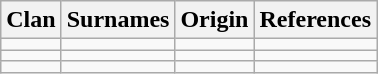<table class="wikitable">
<tr>
<th>Clan</th>
<th>Surnames</th>
<th>Origin</th>
<th>References</th>
</tr>
<tr>
<td></td>
<td></td>
<td></td>
<td></td>
</tr>
<tr>
<td></td>
<td></td>
<td></td>
<td></td>
</tr>
<tr>
<td></td>
<td></td>
<td></td>
<td></td>
</tr>
</table>
